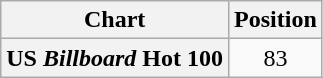<table class="wikitable sortable plainrowheaders" style="text-align:center">
<tr>
<th>Chart</th>
<th>Position</th>
</tr>
<tr>
<th scope="row">US <em>Billboard</em> Hot 100</th>
<td>83</td>
</tr>
</table>
